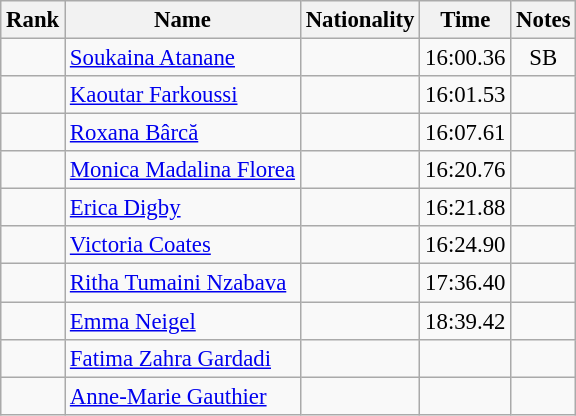<table class="wikitable sortable" style="text-align:center;font-size:95%">
<tr>
<th>Rank</th>
<th>Name</th>
<th>Nationality</th>
<th>Time</th>
<th>Notes</th>
</tr>
<tr>
<td></td>
<td align=left><a href='#'>Soukaina Atanane</a></td>
<td align=left></td>
<td>16:00.36</td>
<td>SB</td>
</tr>
<tr>
<td></td>
<td align=left><a href='#'>Kaoutar Farkoussi</a></td>
<td align=left></td>
<td>16:01.53</td>
<td></td>
</tr>
<tr>
<td></td>
<td align=left><a href='#'>Roxana Bârcă</a></td>
<td align=left></td>
<td>16:07.61</td>
<td></td>
</tr>
<tr>
<td></td>
<td align=left><a href='#'>Monica Madalina Florea</a></td>
<td align=left></td>
<td>16:20.76</td>
<td></td>
</tr>
<tr>
<td></td>
<td align=left><a href='#'>Erica Digby</a></td>
<td align=left></td>
<td>16:21.88</td>
<td></td>
</tr>
<tr>
<td></td>
<td align=left><a href='#'>Victoria Coates</a></td>
<td align=left></td>
<td>16:24.90</td>
<td></td>
</tr>
<tr>
<td></td>
<td align=left><a href='#'>Ritha Tumaini Nzabava</a></td>
<td align=left></td>
<td>17:36.40</td>
<td></td>
</tr>
<tr>
<td></td>
<td align=left><a href='#'>Emma Neigel</a></td>
<td align=left></td>
<td>18:39.42</td>
<td></td>
</tr>
<tr>
<td></td>
<td align=left><a href='#'>Fatima Zahra Gardadi</a></td>
<td align=left></td>
<td></td>
<td></td>
</tr>
<tr>
<td></td>
<td align=left><a href='#'>Anne-Marie Gauthier</a></td>
<td align=left></td>
<td></td>
<td></td>
</tr>
</table>
